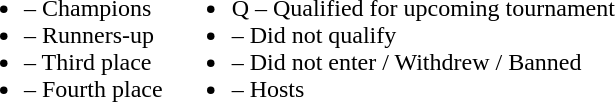<table border="0" cellpadding="2">
<tr valign="top">
<td><br><ul><li> – Champions</li><li> – Runners-up</li><li> – Third place</li><li> – Fourth place</li></ul></td>
<td><br><ul><li>Q – Qualified for upcoming tournament</li><li> – Did not qualify</li><li> – Did not enter / Withdrew / Banned</li><li> – Hosts</li></ul></td>
</tr>
</table>
